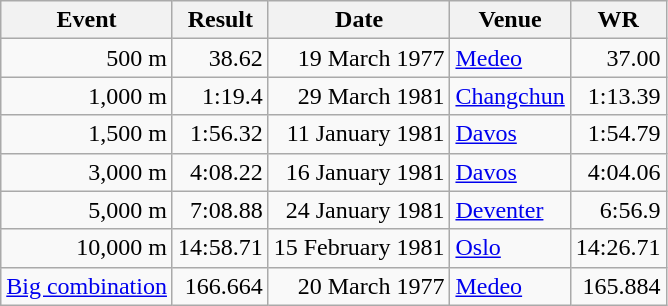<table class="wikitable">
<tr>
<th>Event</th>
<th>Result</th>
<th>Date</th>
<th>Venue</th>
<th>WR</th>
</tr>
<tr align="right">
<td>500 m</td>
<td>38.62</td>
<td>19 March 1977</td>
<td align="left"><a href='#'>Medeo</a></td>
<td>37.00</td>
</tr>
<tr align="right">
<td>1,000 m</td>
<td>1:19.4</td>
<td>29 March 1981</td>
<td align="left"><a href='#'>Changchun</a></td>
<td>1:13.39</td>
</tr>
<tr align="right">
<td>1,500 m</td>
<td>1:56.32</td>
<td>11 January 1981</td>
<td align="left"><a href='#'>Davos</a></td>
<td>1:54.79</td>
</tr>
<tr align="right">
<td>3,000 m</td>
<td>4:08.22</td>
<td>16 January 1981</td>
<td align="left"><a href='#'>Davos</a></td>
<td>4:04.06</td>
</tr>
<tr align="right">
<td>5,000 m</td>
<td>7:08.88</td>
<td>24 January 1981</td>
<td align="left"><a href='#'>Deventer</a></td>
<td>6:56.9</td>
</tr>
<tr align="right">
<td>10,000 m</td>
<td>14:58.71</td>
<td>15 February 1981</td>
<td align="left"><a href='#'>Oslo</a></td>
<td>14:26.71</td>
</tr>
<tr align="right">
<td><a href='#'>Big combination</a></td>
<td>166.664</td>
<td>20 March 1977</td>
<td align="left"><a href='#'>Medeo</a></td>
<td>165.884</td>
</tr>
</table>
